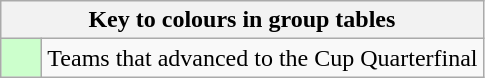<table class="wikitable" style="text-align: center;">
<tr>
<th colspan=2>Key to colours in group tables</th>
</tr>
<tr>
<td style="background:#cfc; width:20px;"></td>
<td align=left>Teams that advanced to the Cup Quarterfinal</td>
</tr>
</table>
